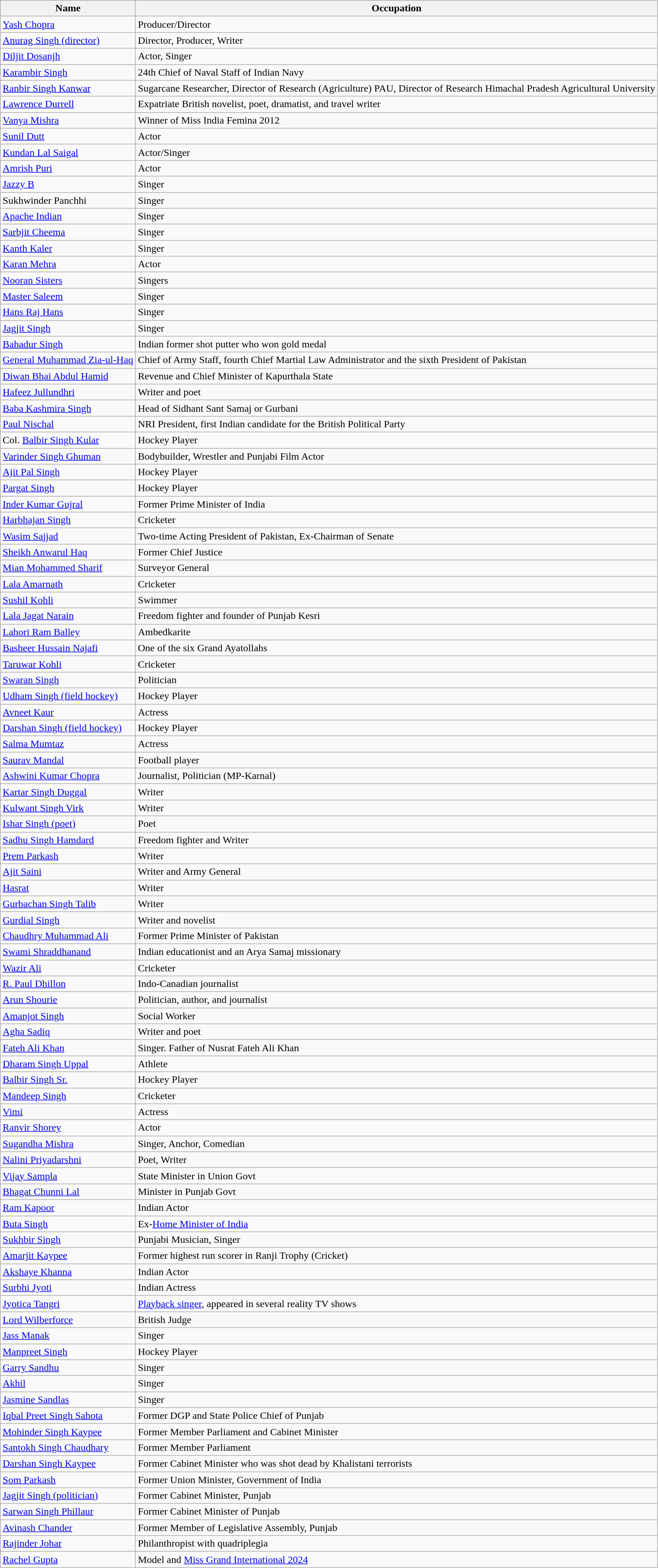<table class="wikitable sortable">
<tr>
<th>Name</th>
<th>Occupation</th>
</tr>
<tr>
<td><a href='#'>Yash Chopra</a></td>
<td>Producer/Director</td>
</tr>
<tr>
<td><a href='#'>Anurag Singh (director)</a></td>
<td>Director, Producer, Writer</td>
</tr>
<tr>
<td><a href='#'>Diljit Dosanjh</a></td>
<td>Actor, Singer</td>
</tr>
<tr>
<td><a href='#'>Karambir Singh</a></td>
<td>24th Chief of Naval Staff of Indian Navy</td>
</tr>
<tr>
<td><a href='#'>Ranbir Singh Kanwar</a></td>
<td>Sugarcane Researcher, Director of Research (Agriculture) PAU, Director of Research Himachal Pradesh Agricultural University</td>
</tr>
<tr>
<td><a href='#'>Lawrence Durrell</a></td>
<td>Expatriate British novelist, poet, dramatist, and travel writer</td>
</tr>
<tr>
<td><a href='#'>Vanya Mishra</a></td>
<td>Winner of Miss India Femina 2012</td>
</tr>
<tr>
<td><a href='#'>Sunil Dutt</a></td>
<td>Actor</td>
</tr>
<tr>
<td><a href='#'>Kundan Lal Saigal</a></td>
<td>Actor/Singer</td>
</tr>
<tr>
<td><a href='#'>Amrish Puri</a></td>
<td>Actor</td>
</tr>
<tr>
<td><a href='#'>Jazzy B</a></td>
<td>Singer</td>
</tr>
<tr>
<td>Sukhwinder Panchhi</td>
<td>Singer</td>
</tr>
<tr>
<td><a href='#'>Apache Indian</a></td>
<td>Singer</td>
</tr>
<tr>
<td><a href='#'>Sarbjit Cheema</a></td>
<td>Singer</td>
</tr>
<tr>
<td><a href='#'>Kanth Kaler</a></td>
<td>Singer</td>
</tr>
<tr>
<td><a href='#'>Karan Mehra</a></td>
<td>Actor</td>
</tr>
<tr>
<td><a href='#'>Nooran Sisters</a></td>
<td>Singers</td>
</tr>
<tr>
<td><a href='#'>Master Saleem</a></td>
<td>Singer</td>
</tr>
<tr>
<td><a href='#'>Hans Raj Hans</a></td>
<td>Singer</td>
</tr>
<tr>
<td><a href='#'>Jagjit Singh</a></td>
<td>Singer</td>
</tr>
<tr>
<td><a href='#'>Bahadur Singh</a></td>
<td>Indian former shot putter who won gold medal</td>
</tr>
<tr>
<td><a href='#'>General Muhammad Zia-ul-Haq</a></td>
<td>Chief of Army Staff, fourth Chief Martial Law Administrator and the sixth President of Pakistan</td>
</tr>
<tr>
<td><a href='#'>Diwan Bhai Abdul Hamid</a></td>
<td>Revenue and Chief Minister of Kapurthala State</td>
</tr>
<tr>
<td><a href='#'>Hafeez Jullundhri</a></td>
<td>Writer and poet</td>
</tr>
<tr>
<td><a href='#'>Baba Kashmira Singh</a></td>
<td>Head of Sidhant Sant Samaj or Gurbani</td>
</tr>
<tr>
<td><a href='#'>Paul Nischal</a></td>
<td>NRI President, first Indian candidate for the British Political Party</td>
</tr>
<tr>
<td>Col. <a href='#'>Balbir Singh Kular</a></td>
<td>Hockey Player</td>
</tr>
<tr>
<td><a href='#'>Varinder Singh Ghuman</a></td>
<td>Bodybuilder, Wrestler and Punjabi Film Actor</td>
</tr>
<tr>
<td><a href='#'>Ajit Pal Singh</a></td>
<td>Hockey Player</td>
</tr>
<tr>
<td><a href='#'>Pargat Singh</a></td>
<td>Hockey Player</td>
</tr>
<tr>
<td><a href='#'>Inder Kumar Gujral</a></td>
<td>Former Prime Minister of India</td>
</tr>
<tr>
<td><a href='#'>Harbhajan Singh</a></td>
<td>Cricketer</td>
</tr>
<tr>
<td><a href='#'>Wasim Sajjad</a></td>
<td>Two-time Acting President of Pakistan, Ex-Chairman of Senate</td>
</tr>
<tr>
<td><a href='#'>Sheikh Anwarul Haq</a></td>
<td>Former Chief Justice</td>
</tr>
<tr>
<td><a href='#'>Mian Mohammed Sharif</a></td>
<td>Surveyor General</td>
</tr>
<tr>
<td><a href='#'>Lala Amarnath</a></td>
<td>Cricketer</td>
</tr>
<tr>
<td><a href='#'>Sushil Kohli</a></td>
<td>Swimmer</td>
</tr>
<tr>
<td><a href='#'>Lala Jagat Narain</a></td>
<td>Freedom fighter and founder of Punjab Kesri</td>
</tr>
<tr>
<td><a href='#'>Lahori Ram Balley</a></td>
<td>Ambedkarite</td>
</tr>
<tr>
<td><a href='#'>Basheer Hussain Najafi</a></td>
<td>One of the six Grand Ayatollahs</td>
</tr>
<tr>
<td><a href='#'>Taruwar Kohli</a></td>
<td>Cricketer</td>
</tr>
<tr>
<td><a href='#'>Swaran Singh</a></td>
<td>Politician</td>
</tr>
<tr>
<td><a href='#'>Udham Singh (field hockey)</a></td>
<td>Hockey Player</td>
</tr>
<tr>
<td><a href='#'>Avneet Kaur</a></td>
<td>Actress</td>
</tr>
<tr>
<td><a href='#'>Darshan Singh (field hockey)</a></td>
<td>Hockey Player</td>
</tr>
<tr>
<td><a href='#'>Salma Mumtaz</a></td>
<td>Actress</td>
</tr>
<tr>
<td><a href='#'>Saurav Mandal</a></td>
<td>Football player</td>
</tr>
<tr>
<td><a href='#'>Ashwini Kumar Chopra</a></td>
<td>Journalist, Politician (MP-Karnal)</td>
</tr>
<tr>
<td><a href='#'>Kartar Singh Duggal</a></td>
<td>Writer</td>
</tr>
<tr>
<td><a href='#'>Kulwant Singh Virk</a></td>
<td>Writer</td>
</tr>
<tr>
<td><a href='#'>Ishar Singh (poet)</a></td>
<td>Poet</td>
</tr>
<tr>
<td><a href='#'>Sadhu Singh Hamdard</a></td>
<td>Freedom fighter and Writer</td>
</tr>
<tr>
<td><a href='#'>Prem Parkash</a></td>
<td>Writer</td>
</tr>
<tr>
<td><a href='#'>Ajit Saini</a></td>
<td>Writer and Army General</td>
</tr>
<tr>
<td><a href='#'>Hasrat</a></td>
<td>Writer</td>
</tr>
<tr>
<td><a href='#'>Gurbachan Singh Talib</a></td>
<td>Writer</td>
</tr>
<tr>
<td><a href='#'>Gurdial Singh</a></td>
<td>Writer and novelist</td>
</tr>
<tr>
<td><a href='#'>Chaudhry Muhammad Ali</a></td>
<td>Former Prime Minister of Pakistan</td>
</tr>
<tr>
<td><a href='#'>Swami Shraddhanand</a></td>
<td>Indian educationist and an Arya Samaj missionary</td>
</tr>
<tr>
<td><a href='#'>Wazir Ali</a></td>
<td>Cricketer</td>
</tr>
<tr>
<td><a href='#'>R. Paul Dhillon</a></td>
<td>Indo-Canadian journalist</td>
</tr>
<tr>
<td><a href='#'>Arun Shourie</a></td>
<td>Politician, author, and journalist</td>
</tr>
<tr>
<td><a href='#'>Amanjot Singh</a></td>
<td>Social Worker</td>
</tr>
<tr>
<td><a href='#'>Agha Sadiq</a></td>
<td>Writer and poet</td>
</tr>
<tr>
<td><a href='#'>Fateh Ali Khan</a></td>
<td>Singer. Father of Nusrat Fateh Ali Khan</td>
</tr>
<tr>
<td><a href='#'>Dharam Singh Uppal</a></td>
<td>Athlete</td>
</tr>
<tr>
<td><a href='#'>Balbir Singh Sr.</a></td>
<td>Hockey Player</td>
</tr>
<tr>
<td><a href='#'>Mandeep Singh</a></td>
<td>Cricketer</td>
</tr>
<tr>
<td><a href='#'>Vimi</a></td>
<td>Actress</td>
</tr>
<tr>
<td><a href='#'>Ranvir Shorey</a></td>
<td>Actor</td>
</tr>
<tr>
<td><a href='#'>Sugandha Mishra</a></td>
<td>Singer, Anchor, Comedian</td>
</tr>
<tr>
<td><a href='#'>Nalini Priyadarshni</a></td>
<td>Poet, Writer</td>
</tr>
<tr>
<td><a href='#'>Vijay Sampla</a></td>
<td>State Minister in Union Govt</td>
</tr>
<tr>
<td><a href='#'>Bhagat Chunni Lal</a></td>
<td>Minister in Punjab Govt</td>
</tr>
<tr>
<td><a href='#'>Ram Kapoor</a></td>
<td>Indian Actor</td>
</tr>
<tr>
<td><a href='#'>Buta Singh</a></td>
<td>Ex-<a href='#'>Home Minister of India</a></td>
</tr>
<tr>
<td><a href='#'>Sukhbir Singh</a></td>
<td>Punjabi Musician, Singer</td>
</tr>
<tr>
<td><a href='#'>Amarjit Kaypee</a></td>
<td>Former highest run scorer in Ranji Trophy (Cricket)</td>
</tr>
<tr>
<td><a href='#'>Akshaye Khanna</a></td>
<td>Indian Actor</td>
</tr>
<tr>
<td><a href='#'>Surbhi Jyoti</a></td>
<td>Indian Actress</td>
</tr>
<tr>
<td><a href='#'>Jyotica Tangri</a></td>
<td><a href='#'>Playback singer</a>, appeared in several reality TV shows</td>
</tr>
<tr>
<td><a href='#'>Lord Wilberforce</a></td>
<td>British Judge</td>
</tr>
<tr>
<td><a href='#'>Jass Manak</a></td>
<td>Singer</td>
</tr>
<tr>
<td><a href='#'>Manpreet Singh</a></td>
<td>Hockey Player</td>
</tr>
<tr>
<td><a href='#'>Garry Sandhu</a></td>
<td>Singer</td>
</tr>
<tr>
<td><a href='#'>Akhil</a></td>
<td>Singer</td>
</tr>
<tr>
<td><a href='#'>Jasmine Sandlas</a></td>
<td>Singer</td>
</tr>
<tr>
<td><a href='#'>Iqbal Preet Singh Sahota</a></td>
<td>Former DGP and State Police Chief of Punjab</td>
</tr>
<tr>
<td><a href='#'>Mohinder Singh Kaypee</a></td>
<td>Former Member Parliament and Cabinet Minister</td>
</tr>
<tr>
<td><a href='#'>Santokh Singh Chaudhary</a></td>
<td>Former Member Parliament</td>
</tr>
<tr>
<td><a href='#'>Darshan Singh Kaypee</a></td>
<td>Former Cabinet Minister who was shot dead by Khalistani terrorists</td>
</tr>
<tr>
<td><a href='#'>Som Parkash</a></td>
<td>Former Union Minister, Government of India</td>
</tr>
<tr>
<td><a href='#'>Jagjit Singh (politician)</a></td>
<td>Former Cabinet Minister, Punjab</td>
</tr>
<tr>
<td><a href='#'>Sarwan Singh Phillaur</a></td>
<td>Former Cabinet Minister of Punjab</td>
</tr>
<tr>
<td><a href='#'>Avinash Chander</a></td>
<td>Former Member of Legislative Assembly, Punjab</td>
</tr>
<tr>
<td><a href='#'>Rajinder Johar</a></td>
<td>Philanthropist with quadriplegia</td>
</tr>
<tr>
<td><a href='#'>Rachel Gupta</a></td>
<td>Model and <a href='#'>Miss Grand International 2024</a></td>
</tr>
</table>
